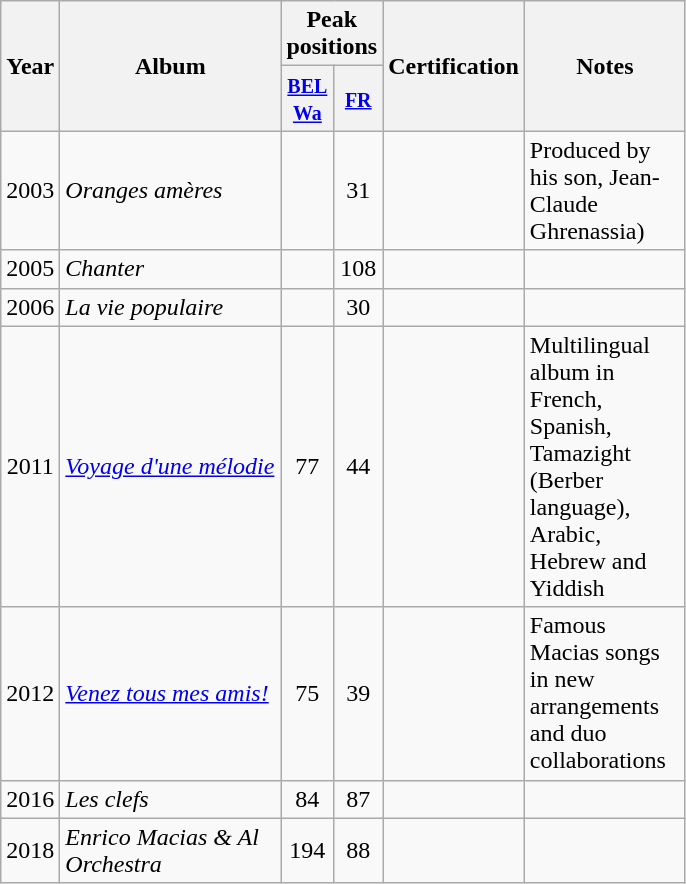<table class="wikitable">
<tr>
<th align="center" rowspan="2" width="10">Year</th>
<th align="center" rowspan="2" width="140">Album</th>
<th align="center" colspan="2">Peak positions</th>
<th align="center" rowspan="2" width="40">Certification</th>
<th align="center" rowspan="2" width="100">Notes</th>
</tr>
<tr>
<th width="20"><small><a href='#'>BEL <br>Wa</a></small><br></th>
<th width="20"><small><a href='#'>FR</a></small><br></th>
</tr>
<tr>
<td align="center">2003</td>
<td><em>Oranges amères</em></td>
<td align="center"></td>
<td align="center">31</td>
<td align="center"></td>
<td>Produced by his son, Jean-Claude Ghrenassia)</td>
</tr>
<tr>
<td align="center">2005</td>
<td><em>Chanter</em></td>
<td align="center"></td>
<td align="center">108</td>
<td align="center"></td>
<td></td>
</tr>
<tr>
<td align="center">2006</td>
<td><em>La vie populaire</em></td>
<td align="center"></td>
<td align="center">30</td>
<td align="center"></td>
<td></td>
</tr>
<tr>
<td align="center">2011</td>
<td><em><a href='#'>Voyage d'une mélodie</a></em></td>
<td align="center">77</td>
<td align="center">44</td>
<td align="center"></td>
<td>Multilingual album in French, Spanish, Tamazight (Berber language), Arabic, Hebrew and Yiddish</td>
</tr>
<tr>
<td align="center">2012</td>
<td><em><a href='#'>Venez tous mes amis!</a></em></td>
<td align="center">75</td>
<td align="center">39</td>
<td align="center"></td>
<td>Famous Macias songs in new arrangements and duo collaborations</td>
</tr>
<tr>
<td align="center">2016</td>
<td><em>Les clefs</em></td>
<td align="center">84</td>
<td align="center">87</td>
<td align="center"></td>
<td></td>
</tr>
<tr>
<td align="center">2018</td>
<td><em>Enrico Macias & Al Orchestra</em></td>
<td align="center">194</td>
<td align="center">88<br></td>
<td align="center"></td>
<td></td>
</tr>
</table>
